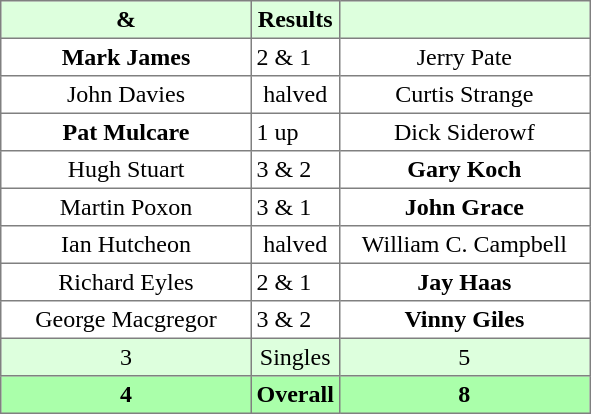<table border="1" cellpadding="3" style="border-collapse: collapse; text-align:center;">
<tr style="background:#ddffdd;">
<th width=160> & </th>
<th>Results</th>
<th width=160></th>
</tr>
<tr>
<td><strong>Mark James</strong></td>
<td align=left> 2 & 1</td>
<td>Jerry Pate</td>
</tr>
<tr>
<td>John Davies</td>
<td>halved</td>
<td>Curtis Strange</td>
</tr>
<tr>
<td><strong>Pat Mulcare</strong></td>
<td align=left> 1 up</td>
<td>Dick Siderowf</td>
</tr>
<tr>
<td>Hugh Stuart</td>
<td align=left> 3 & 2</td>
<td><strong>Gary Koch</strong></td>
</tr>
<tr>
<td>Martin Poxon</td>
<td align=left> 3 & 1</td>
<td><strong>John Grace</strong></td>
</tr>
<tr>
<td>Ian Hutcheon</td>
<td>halved</td>
<td>William C. Campbell</td>
</tr>
<tr>
<td>Richard Eyles</td>
<td align=left> 2 & 1</td>
<td><strong>Jay Haas</strong></td>
</tr>
<tr>
<td>George Macgregor</td>
<td align=left> 3 & 2</td>
<td><strong>Vinny Giles</strong></td>
</tr>
<tr style="background:#ddffdd;">
<td>3</td>
<td>Singles</td>
<td>5</td>
</tr>
<tr style="background:#aaffaa;">
<th>4</th>
<th>Overall</th>
<th>8</th>
</tr>
</table>
